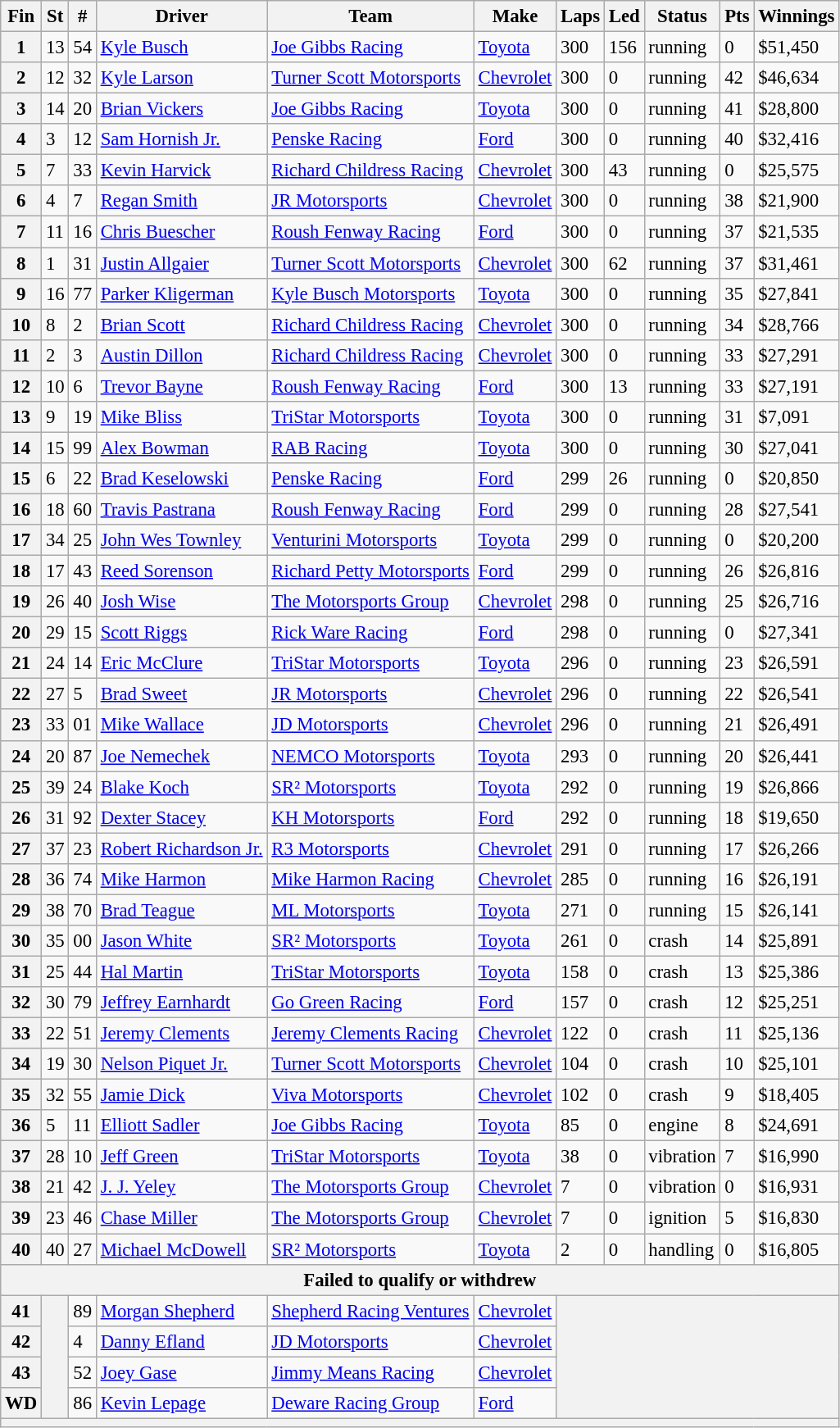<table class="wikitable" style="font-size:95%">
<tr>
<th>Fin</th>
<th>St</th>
<th>#</th>
<th>Driver</th>
<th>Team</th>
<th>Make</th>
<th>Laps</th>
<th>Led</th>
<th>Status</th>
<th>Pts</th>
<th>Winnings</th>
</tr>
<tr>
<th>1</th>
<td>13</td>
<td>54</td>
<td><a href='#'>Kyle Busch</a></td>
<td><a href='#'>Joe Gibbs Racing</a></td>
<td><a href='#'>Toyota</a></td>
<td>300</td>
<td>156</td>
<td>running</td>
<td>0</td>
<td>$51,450</td>
</tr>
<tr>
<th>2</th>
<td>12</td>
<td>32</td>
<td><a href='#'>Kyle Larson</a></td>
<td><a href='#'>Turner Scott Motorsports</a></td>
<td><a href='#'>Chevrolet</a></td>
<td>300</td>
<td>0</td>
<td>running</td>
<td>42</td>
<td>$46,634</td>
</tr>
<tr>
<th>3</th>
<td>14</td>
<td>20</td>
<td><a href='#'>Brian Vickers</a></td>
<td><a href='#'>Joe Gibbs Racing</a></td>
<td><a href='#'>Toyota</a></td>
<td>300</td>
<td>0</td>
<td>running</td>
<td>41</td>
<td>$28,800</td>
</tr>
<tr>
<th>4</th>
<td>3</td>
<td>12</td>
<td><a href='#'>Sam Hornish Jr.</a></td>
<td><a href='#'>Penske Racing</a></td>
<td><a href='#'>Ford</a></td>
<td>300</td>
<td>0</td>
<td>running</td>
<td>40</td>
<td>$32,416</td>
</tr>
<tr>
<th>5</th>
<td>7</td>
<td>33</td>
<td><a href='#'>Kevin Harvick</a></td>
<td><a href='#'>Richard Childress Racing</a></td>
<td><a href='#'>Chevrolet</a></td>
<td>300</td>
<td>43</td>
<td>running</td>
<td>0</td>
<td>$25,575</td>
</tr>
<tr>
<th>6</th>
<td>4</td>
<td>7</td>
<td><a href='#'>Regan Smith</a></td>
<td><a href='#'>JR Motorsports</a></td>
<td><a href='#'>Chevrolet</a></td>
<td>300</td>
<td>0</td>
<td>running</td>
<td>38</td>
<td>$21,900</td>
</tr>
<tr>
<th>7</th>
<td>11</td>
<td>16</td>
<td><a href='#'>Chris Buescher</a></td>
<td><a href='#'>Roush Fenway Racing</a></td>
<td><a href='#'>Ford</a></td>
<td>300</td>
<td>0</td>
<td>running</td>
<td>37</td>
<td>$21,535</td>
</tr>
<tr>
<th>8</th>
<td>1</td>
<td>31</td>
<td><a href='#'>Justin Allgaier</a></td>
<td><a href='#'>Turner Scott Motorsports</a></td>
<td><a href='#'>Chevrolet</a></td>
<td>300</td>
<td>62</td>
<td>running</td>
<td>37</td>
<td>$31,461</td>
</tr>
<tr>
<th>9</th>
<td>16</td>
<td>77</td>
<td><a href='#'>Parker Kligerman</a></td>
<td><a href='#'>Kyle Busch Motorsports</a></td>
<td><a href='#'>Toyota</a></td>
<td>300</td>
<td>0</td>
<td>running</td>
<td>35</td>
<td>$27,841</td>
</tr>
<tr>
<th>10</th>
<td>8</td>
<td>2</td>
<td><a href='#'>Brian Scott</a></td>
<td><a href='#'>Richard Childress Racing</a></td>
<td><a href='#'>Chevrolet</a></td>
<td>300</td>
<td>0</td>
<td>running</td>
<td>34</td>
<td>$28,766</td>
</tr>
<tr>
<th>11</th>
<td>2</td>
<td>3</td>
<td><a href='#'>Austin Dillon</a></td>
<td><a href='#'>Richard Childress Racing</a></td>
<td><a href='#'>Chevrolet</a></td>
<td>300</td>
<td>0</td>
<td>running</td>
<td>33</td>
<td>$27,291</td>
</tr>
<tr>
<th>12</th>
<td>10</td>
<td>6</td>
<td><a href='#'>Trevor Bayne</a></td>
<td><a href='#'>Roush Fenway Racing</a></td>
<td><a href='#'>Ford</a></td>
<td>300</td>
<td>13</td>
<td>running</td>
<td>33</td>
<td>$27,191</td>
</tr>
<tr>
<th>13</th>
<td>9</td>
<td>19</td>
<td><a href='#'>Mike Bliss</a></td>
<td><a href='#'>TriStar Motorsports</a></td>
<td><a href='#'>Toyota</a></td>
<td>300</td>
<td>0</td>
<td>running</td>
<td>31</td>
<td>$7,091</td>
</tr>
<tr>
<th>14</th>
<td>15</td>
<td>99</td>
<td><a href='#'>Alex Bowman</a></td>
<td><a href='#'>RAB Racing</a></td>
<td><a href='#'>Toyota</a></td>
<td>300</td>
<td>0</td>
<td>running</td>
<td>30</td>
<td>$27,041</td>
</tr>
<tr>
<th>15</th>
<td>6</td>
<td>22</td>
<td><a href='#'>Brad Keselowski</a></td>
<td><a href='#'>Penske Racing</a></td>
<td><a href='#'>Ford</a></td>
<td>299</td>
<td>26</td>
<td>running</td>
<td>0</td>
<td>$20,850</td>
</tr>
<tr>
<th>16</th>
<td>18</td>
<td>60</td>
<td><a href='#'>Travis Pastrana</a></td>
<td><a href='#'>Roush Fenway Racing</a></td>
<td><a href='#'>Ford</a></td>
<td>299</td>
<td>0</td>
<td>running</td>
<td>28</td>
<td>$27,541</td>
</tr>
<tr>
<th>17</th>
<td>34</td>
<td>25</td>
<td><a href='#'>John Wes Townley</a></td>
<td><a href='#'>Venturini Motorsports</a></td>
<td><a href='#'>Toyota</a></td>
<td>299</td>
<td>0</td>
<td>running</td>
<td>0</td>
<td>$20,200</td>
</tr>
<tr>
<th>18</th>
<td>17</td>
<td>43</td>
<td><a href='#'>Reed Sorenson</a></td>
<td><a href='#'>Richard Petty Motorsports</a></td>
<td><a href='#'>Ford</a></td>
<td>299</td>
<td>0</td>
<td>running</td>
<td>26</td>
<td>$26,816</td>
</tr>
<tr>
<th>19</th>
<td>26</td>
<td>40</td>
<td><a href='#'>Josh Wise</a></td>
<td><a href='#'>The Motorsports Group</a></td>
<td><a href='#'>Chevrolet</a></td>
<td>298</td>
<td>0</td>
<td>running</td>
<td>25</td>
<td>$26,716</td>
</tr>
<tr>
<th>20</th>
<td>29</td>
<td>15</td>
<td><a href='#'>Scott Riggs</a></td>
<td><a href='#'>Rick Ware Racing</a></td>
<td><a href='#'>Ford</a></td>
<td>298</td>
<td>0</td>
<td>running</td>
<td>0</td>
<td>$27,341</td>
</tr>
<tr>
<th>21</th>
<td>24</td>
<td>14</td>
<td><a href='#'>Eric McClure</a></td>
<td><a href='#'>TriStar Motorsports</a></td>
<td><a href='#'>Toyota</a></td>
<td>296</td>
<td>0</td>
<td>running</td>
<td>23</td>
<td>$26,591</td>
</tr>
<tr>
<th>22</th>
<td>27</td>
<td>5</td>
<td><a href='#'>Brad Sweet</a></td>
<td><a href='#'>JR Motorsports</a></td>
<td><a href='#'>Chevrolet</a></td>
<td>296</td>
<td>0</td>
<td>running</td>
<td>22</td>
<td>$26,541</td>
</tr>
<tr>
<th>23</th>
<td>33</td>
<td>01</td>
<td><a href='#'>Mike Wallace</a></td>
<td><a href='#'>JD Motorsports</a></td>
<td><a href='#'>Chevrolet</a></td>
<td>296</td>
<td>0</td>
<td>running</td>
<td>21</td>
<td>$26,491</td>
</tr>
<tr>
<th>24</th>
<td>20</td>
<td>87</td>
<td><a href='#'>Joe Nemechek</a></td>
<td><a href='#'>NEMCO Motorsports</a></td>
<td><a href='#'>Toyota</a></td>
<td>293</td>
<td>0</td>
<td>running</td>
<td>20</td>
<td>$26,441</td>
</tr>
<tr>
<th>25</th>
<td>39</td>
<td>24</td>
<td><a href='#'>Blake Koch</a></td>
<td><a href='#'>SR² Motorsports</a></td>
<td><a href='#'>Toyota</a></td>
<td>292</td>
<td>0</td>
<td>running</td>
<td>19</td>
<td>$26,866</td>
</tr>
<tr>
<th>26</th>
<td>31</td>
<td>92</td>
<td><a href='#'>Dexter Stacey</a></td>
<td><a href='#'>KH Motorsports</a></td>
<td><a href='#'>Ford</a></td>
<td>292</td>
<td>0</td>
<td>running</td>
<td>18</td>
<td>$19,650</td>
</tr>
<tr>
<th>27</th>
<td>37</td>
<td>23</td>
<td><a href='#'>Robert Richardson Jr.</a></td>
<td><a href='#'>R3 Motorsports</a></td>
<td><a href='#'>Chevrolet</a></td>
<td>291</td>
<td>0</td>
<td>running</td>
<td>17</td>
<td>$26,266</td>
</tr>
<tr>
<th>28</th>
<td>36</td>
<td>74</td>
<td><a href='#'>Mike Harmon</a></td>
<td><a href='#'>Mike Harmon Racing</a></td>
<td><a href='#'>Chevrolet</a></td>
<td>285</td>
<td>0</td>
<td>running</td>
<td>16</td>
<td>$26,191</td>
</tr>
<tr>
<th>29</th>
<td>38</td>
<td>70</td>
<td><a href='#'>Brad Teague</a></td>
<td><a href='#'>ML Motorsports</a></td>
<td><a href='#'>Toyota</a></td>
<td>271</td>
<td>0</td>
<td>running</td>
<td>15</td>
<td>$26,141</td>
</tr>
<tr>
<th>30</th>
<td>35</td>
<td>00</td>
<td><a href='#'>Jason White</a></td>
<td><a href='#'>SR² Motorsports</a></td>
<td><a href='#'>Toyota</a></td>
<td>261</td>
<td>0</td>
<td>crash</td>
<td>14</td>
<td>$25,891</td>
</tr>
<tr>
<th>31</th>
<td>25</td>
<td>44</td>
<td><a href='#'>Hal Martin</a></td>
<td><a href='#'>TriStar Motorsports</a></td>
<td><a href='#'>Toyota</a></td>
<td>158</td>
<td>0</td>
<td>crash</td>
<td>13</td>
<td>$25,386</td>
</tr>
<tr>
<th>32</th>
<td>30</td>
<td>79</td>
<td><a href='#'>Jeffrey Earnhardt</a></td>
<td><a href='#'>Go Green Racing</a></td>
<td><a href='#'>Ford</a></td>
<td>157</td>
<td>0</td>
<td>crash</td>
<td>12</td>
<td>$25,251</td>
</tr>
<tr>
<th>33</th>
<td>22</td>
<td>51</td>
<td><a href='#'>Jeremy Clements</a></td>
<td><a href='#'>Jeremy Clements Racing</a></td>
<td><a href='#'>Chevrolet</a></td>
<td>122</td>
<td>0</td>
<td>crash</td>
<td>11</td>
<td>$25,136</td>
</tr>
<tr>
<th>34</th>
<td>19</td>
<td>30</td>
<td><a href='#'>Nelson Piquet Jr.</a></td>
<td><a href='#'>Turner Scott Motorsports</a></td>
<td><a href='#'>Chevrolet</a></td>
<td>104</td>
<td>0</td>
<td>crash</td>
<td>10</td>
<td>$25,101</td>
</tr>
<tr>
<th>35</th>
<td>32</td>
<td>55</td>
<td><a href='#'>Jamie Dick</a></td>
<td><a href='#'>Viva Motorsports</a></td>
<td><a href='#'>Chevrolet</a></td>
<td>102</td>
<td>0</td>
<td>crash</td>
<td>9</td>
<td>$18,405</td>
</tr>
<tr>
<th>36</th>
<td>5</td>
<td>11</td>
<td><a href='#'>Elliott Sadler</a></td>
<td><a href='#'>Joe Gibbs Racing</a></td>
<td><a href='#'>Toyota</a></td>
<td>85</td>
<td>0</td>
<td>engine</td>
<td>8</td>
<td>$24,691</td>
</tr>
<tr>
<th>37</th>
<td>28</td>
<td>10</td>
<td><a href='#'>Jeff Green</a></td>
<td><a href='#'>TriStar Motorsports</a></td>
<td><a href='#'>Toyota</a></td>
<td>38</td>
<td>0</td>
<td>vibration</td>
<td>7</td>
<td>$16,990</td>
</tr>
<tr>
<th>38</th>
<td>21</td>
<td>42</td>
<td><a href='#'>J. J. Yeley</a></td>
<td><a href='#'>The Motorsports Group</a></td>
<td><a href='#'>Chevrolet</a></td>
<td>7</td>
<td>0</td>
<td>vibration</td>
<td>0</td>
<td>$16,931</td>
</tr>
<tr>
<th>39</th>
<td>23</td>
<td>46</td>
<td><a href='#'>Chase Miller</a></td>
<td><a href='#'>The Motorsports Group</a></td>
<td><a href='#'>Chevrolet</a></td>
<td>7</td>
<td>0</td>
<td>ignition</td>
<td>5</td>
<td>$16,830</td>
</tr>
<tr>
<th>40</th>
<td>40</td>
<td>27</td>
<td><a href='#'>Michael McDowell</a></td>
<td><a href='#'>SR² Motorsports</a></td>
<td><a href='#'>Toyota</a></td>
<td>2</td>
<td>0</td>
<td>handling</td>
<td>0</td>
<td>$16,805</td>
</tr>
<tr>
<th colspan="11">Failed to qualify or withdrew</th>
</tr>
<tr>
<th>41</th>
<th rowspan="4"></th>
<td>89</td>
<td><a href='#'>Morgan Shepherd</a></td>
<td><a href='#'>Shepherd Racing Ventures</a></td>
<td><a href='#'>Chevrolet</a></td>
<th colspan="5" rowspan="4"></th>
</tr>
<tr>
<th>42</th>
<td>4</td>
<td><a href='#'>Danny Efland</a></td>
<td><a href='#'>JD Motorsports</a></td>
<td><a href='#'>Chevrolet</a></td>
</tr>
<tr>
<th>43</th>
<td>52</td>
<td><a href='#'>Joey Gase</a></td>
<td><a href='#'>Jimmy Means Racing</a></td>
<td><a href='#'>Chevrolet</a></td>
</tr>
<tr>
<th>WD</th>
<td>86</td>
<td><a href='#'>Kevin Lepage</a></td>
<td><a href='#'>Deware Racing Group</a></td>
<td><a href='#'>Ford</a></td>
</tr>
<tr>
<th colspan="11"></th>
</tr>
</table>
